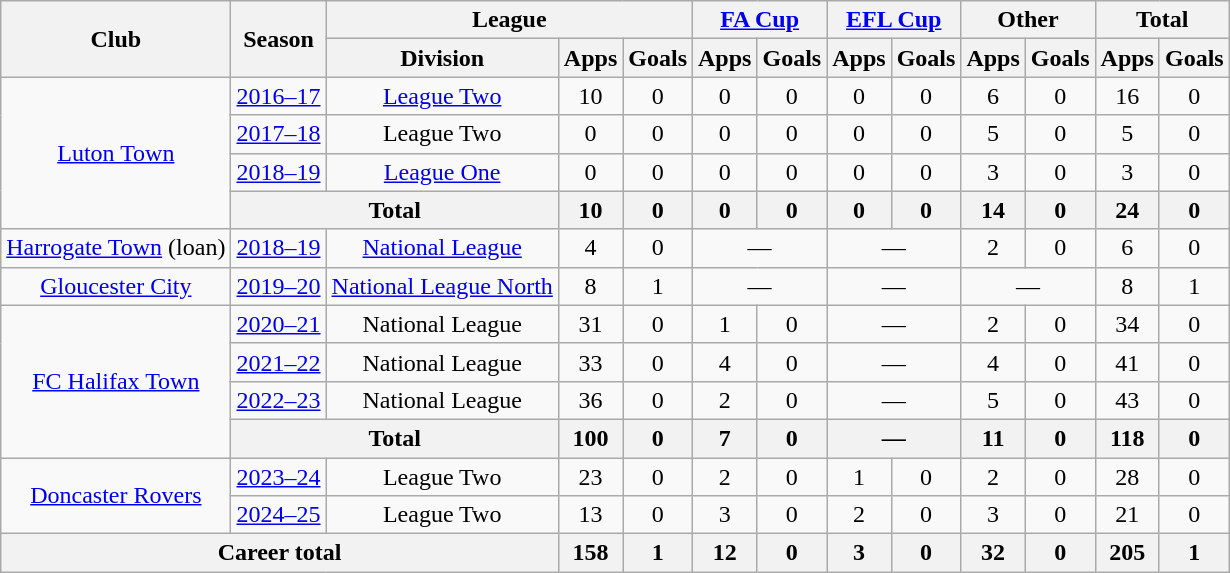<table class="wikitable" style="text-align: center;">
<tr>
<th rowspan="2">Club</th>
<th rowspan="2">Season</th>
<th colspan="3">League</th>
<th colspan="2"><a href='#'>FA Cup</a></th>
<th colspan="2"><a href='#'>EFL Cup</a></th>
<th colspan="2">Other</th>
<th colspan="2">Total</th>
</tr>
<tr>
<th>Division</th>
<th>Apps</th>
<th>Goals</th>
<th>Apps</th>
<th>Goals</th>
<th>Apps</th>
<th>Goals</th>
<th>Apps</th>
<th>Goals</th>
<th>Apps</th>
<th>Goals</th>
</tr>
<tr>
<td rowspan="4"><a href='#'>Luton Town</a></td>
<td><a href='#'>2016–17</a></td>
<td><a href='#'>League Two</a></td>
<td>10</td>
<td>0</td>
<td>0</td>
<td>0</td>
<td>0</td>
<td>0</td>
<td>6</td>
<td>0</td>
<td>16</td>
<td>0</td>
</tr>
<tr>
<td><a href='#'>2017–18</a></td>
<td>League Two</td>
<td>0</td>
<td>0</td>
<td>0</td>
<td>0</td>
<td>0</td>
<td>0</td>
<td>5</td>
<td>0</td>
<td>5</td>
<td>0</td>
</tr>
<tr>
<td><a href='#'>2018–19</a></td>
<td><a href='#'>League One</a></td>
<td>0</td>
<td>0</td>
<td>0</td>
<td>0</td>
<td>0</td>
<td>0</td>
<td>3</td>
<td>0</td>
<td>3</td>
<td>0</td>
</tr>
<tr>
<th colspan="2">Total</th>
<th>10</th>
<th>0</th>
<th>0</th>
<th>0</th>
<th>0</th>
<th>0</th>
<th>14</th>
<th>0</th>
<th>24</th>
<th>0</th>
</tr>
<tr>
<td><a href='#'>Harrogate Town</a> (loan)</td>
<td><a href='#'>2018–19</a></td>
<td><a href='#'>National League</a></td>
<td>4</td>
<td>0</td>
<td colspan="2">—</td>
<td colspan="2">—</td>
<td>2</td>
<td>0</td>
<td>6</td>
<td>0</td>
</tr>
<tr>
<td><a href='#'>Gloucester City</a></td>
<td><a href='#'>2019–20</a></td>
<td><a href='#'>National League North</a></td>
<td>8</td>
<td>1</td>
<td colspan="2">—</td>
<td colspan="2">—</td>
<td colspan="2">—</td>
<td>8</td>
<td>1</td>
</tr>
<tr>
<td rowspan="4"><a href='#'>FC Halifax Town</a></td>
<td><a href='#'>2020–21</a></td>
<td>National League</td>
<td>31</td>
<td>0</td>
<td>1</td>
<td>0</td>
<td colspan="2">—</td>
<td>2</td>
<td>0</td>
<td>34</td>
<td>0</td>
</tr>
<tr>
<td><a href='#'>2021–22</a></td>
<td>National League</td>
<td>33</td>
<td>0</td>
<td>4</td>
<td>0</td>
<td colspan="2">—</td>
<td>4</td>
<td>0</td>
<td>41</td>
<td>0</td>
</tr>
<tr>
<td><a href='#'>2022–23</a></td>
<td>National League</td>
<td>36</td>
<td>0</td>
<td>2</td>
<td>0</td>
<td colspan="2">—</td>
<td>5</td>
<td>0</td>
<td>43</td>
<td>0</td>
</tr>
<tr>
<th colspan="2">Total</th>
<th>100</th>
<th>0</th>
<th>7</th>
<th>0</th>
<th colspan="2">—</th>
<th>11</th>
<th>0</th>
<th>118</th>
<th>0</th>
</tr>
<tr>
<td rowspan="2"><a href='#'>Doncaster Rovers</a></td>
<td><a href='#'>2023–24</a></td>
<td>League Two</td>
<td>23</td>
<td>0</td>
<td>2</td>
<td>0</td>
<td>1</td>
<td>0</td>
<td>2</td>
<td>0</td>
<td>28</td>
<td>0</td>
</tr>
<tr>
<td><a href='#'>2024–25</a></td>
<td>League Two</td>
<td>13</td>
<td>0</td>
<td>3</td>
<td>0</td>
<td>2</td>
<td>0</td>
<td>3</td>
<td>0</td>
<td>21</td>
<td>0</td>
</tr>
<tr>
<th colspan="3">Career total</th>
<th>158</th>
<th>1</th>
<th>12</th>
<th>0</th>
<th>3</th>
<th>0</th>
<th>32</th>
<th>0</th>
<th>205</th>
<th>1</th>
</tr>
</table>
